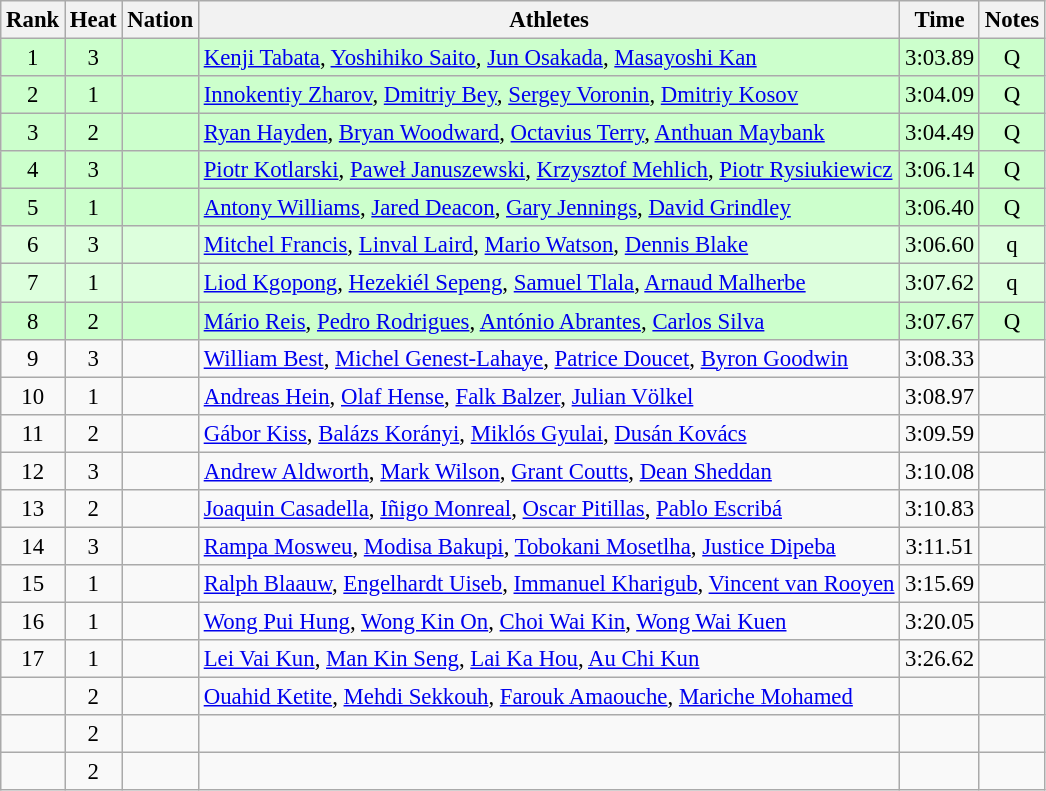<table class="wikitable sortable" style="text-align:center;font-size:95%">
<tr>
<th>Rank</th>
<th>Heat</th>
<th>Nation</th>
<th>Athletes</th>
<th>Time</th>
<th>Notes</th>
</tr>
<tr bgcolor=ccffcc>
<td>1</td>
<td>3</td>
<td align=left></td>
<td align=left><a href='#'>Kenji Tabata</a>, <a href='#'>Yoshihiko Saito</a>, <a href='#'>Jun Osakada</a>, <a href='#'>Masayoshi Kan</a></td>
<td>3:03.89</td>
<td>Q</td>
</tr>
<tr bgcolor=ccffcc>
<td>2</td>
<td>1</td>
<td align=left></td>
<td align=left><a href='#'>Innokentiy Zharov</a>, <a href='#'>Dmitriy Bey</a>, <a href='#'>Sergey Voronin</a>, <a href='#'>Dmitriy Kosov</a></td>
<td>3:04.09</td>
<td>Q</td>
</tr>
<tr bgcolor=ccffcc>
<td>3</td>
<td>2</td>
<td align=left></td>
<td align=left><a href='#'>Ryan Hayden</a>, <a href='#'>Bryan Woodward</a>, <a href='#'>Octavius Terry</a>, <a href='#'>Anthuan Maybank</a></td>
<td>3:04.49</td>
<td>Q</td>
</tr>
<tr bgcolor=ccffcc>
<td>4</td>
<td>3</td>
<td align=left></td>
<td align=left><a href='#'>Piotr Kotlarski</a>, <a href='#'>Paweł Januszewski</a>, <a href='#'>Krzysztof Mehlich</a>, <a href='#'>Piotr Rysiukiewicz</a></td>
<td>3:06.14</td>
<td>Q</td>
</tr>
<tr bgcolor=ccffcc>
<td>5</td>
<td>1</td>
<td align=left></td>
<td align=left><a href='#'>Antony Williams</a>, <a href='#'>Jared Deacon</a>, <a href='#'>Gary Jennings</a>, <a href='#'>David Grindley</a></td>
<td>3:06.40</td>
<td>Q</td>
</tr>
<tr bgcolor=ddffdd>
<td>6</td>
<td>3</td>
<td align=left></td>
<td align=left><a href='#'>Mitchel Francis</a>, <a href='#'>Linval Laird</a>, <a href='#'>Mario Watson</a>, <a href='#'>Dennis Blake</a></td>
<td>3:06.60</td>
<td>q</td>
</tr>
<tr bgcolor=ddffdd>
<td>7</td>
<td>1</td>
<td align=left></td>
<td align=left><a href='#'>Liod Kgopong</a>, <a href='#'>Hezekiél Sepeng</a>, <a href='#'>Samuel Tlala</a>, <a href='#'>Arnaud Malherbe</a></td>
<td>3:07.62</td>
<td>q</td>
</tr>
<tr bgcolor=ccffcc>
<td>8</td>
<td>2</td>
<td align=left></td>
<td align=left><a href='#'>Mário Reis</a>, <a href='#'>Pedro Rodrigues</a>, <a href='#'>António Abrantes</a>, <a href='#'>Carlos Silva</a></td>
<td>3:07.67</td>
<td>Q</td>
</tr>
<tr>
<td>9</td>
<td>3</td>
<td align=left></td>
<td align=left><a href='#'>William Best</a>, <a href='#'>Michel Genest-Lahaye</a>, <a href='#'>Patrice Doucet</a>, <a href='#'>Byron Goodwin</a></td>
<td>3:08.33</td>
<td></td>
</tr>
<tr>
<td>10</td>
<td>1</td>
<td align=left></td>
<td align=left><a href='#'>Andreas Hein</a>, <a href='#'>Olaf Hense</a>, <a href='#'>Falk Balzer</a>, <a href='#'>Julian Völkel</a></td>
<td>3:08.97</td>
<td></td>
</tr>
<tr>
<td>11</td>
<td>2</td>
<td align=left></td>
<td align=left><a href='#'>Gábor Kiss</a>, <a href='#'>Balázs Korányi</a>, <a href='#'>Miklós Gyulai</a>, <a href='#'>Dusán Kovács</a></td>
<td>3:09.59</td>
<td></td>
</tr>
<tr>
<td>12</td>
<td>3</td>
<td align=left></td>
<td align=left><a href='#'>Andrew Aldworth</a>, <a href='#'>Mark Wilson</a>, <a href='#'>Grant Coutts</a>, <a href='#'>Dean Sheddan</a></td>
<td>3:10.08</td>
<td></td>
</tr>
<tr>
<td>13</td>
<td>2</td>
<td align=left></td>
<td align=left><a href='#'>Joaquin Casadella</a>, <a href='#'>Iñigo Monreal</a>, <a href='#'>Oscar Pitillas</a>, <a href='#'>Pablo Escribá</a></td>
<td>3:10.83</td>
<td></td>
</tr>
<tr>
<td>14</td>
<td>3</td>
<td align=left></td>
<td align=left><a href='#'>Rampa Mosweu</a>, <a href='#'>Modisa Bakupi</a>, <a href='#'>Tobokani Mosetlha</a>, <a href='#'>Justice Dipeba</a></td>
<td>3:11.51</td>
<td></td>
</tr>
<tr>
<td>15</td>
<td>1</td>
<td align=left></td>
<td align=left><a href='#'>Ralph Blaauw</a>, <a href='#'>Engelhardt Uiseb</a>, <a href='#'>Immanuel Kharigub</a>, <a href='#'>Vincent van Rooyen</a></td>
<td>3:15.69</td>
<td></td>
</tr>
<tr>
<td>16</td>
<td>1</td>
<td align=left></td>
<td align=left><a href='#'>Wong Pui Hung</a>, <a href='#'>Wong Kin On</a>, <a href='#'>Choi Wai Kin</a>, <a href='#'>Wong Wai Kuen</a></td>
<td>3:20.05</td>
<td></td>
</tr>
<tr>
<td>17</td>
<td>1</td>
<td align=left></td>
<td align=left><a href='#'>Lei Vai Kun</a>, <a href='#'>Man Kin Seng</a>, <a href='#'>Lai Ka Hou</a>, <a href='#'>Au Chi Kun</a></td>
<td>3:26.62</td>
<td></td>
</tr>
<tr>
<td></td>
<td>2</td>
<td align=left></td>
<td align=left><a href='#'>Ouahid Ketite</a>, <a href='#'>Mehdi Sekkouh</a>, <a href='#'>Farouk Amaouche</a>, <a href='#'>Mariche Mohamed</a></td>
<td></td>
<td></td>
</tr>
<tr>
<td></td>
<td>2</td>
<td align=left></td>
<td align=left></td>
<td></td>
<td></td>
</tr>
<tr>
<td></td>
<td>2</td>
<td align=left></td>
<td align=left></td>
<td></td>
<td></td>
</tr>
</table>
